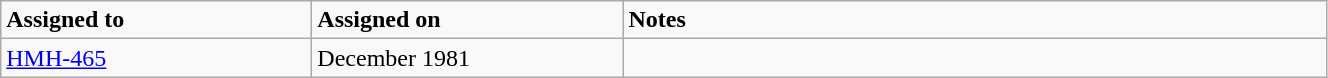<table class="wikitable" style="width: 70%;">
<tr>
<td style="width: 200px;"><strong>Assigned to</strong></td>
<td style="width: 200px;"><strong>Assigned on</strong></td>
<td><strong>Notes</strong></td>
</tr>
<tr>
<td><a href='#'>HMH-465</a></td>
<td>December 1981</td>
<td></td>
</tr>
</table>
